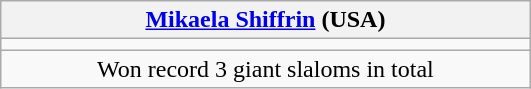<table class="wikitable" style="text-align:center; width:28%; border:1px #AAAAFF solid">
<tr>
<th><a href='#'>Mikaela Shiffrin</a> (USA)</th>
</tr>
<tr>
<td width=165></td>
</tr>
<tr>
<td>Won record 3 giant slaloms in total</td>
</tr>
</table>
